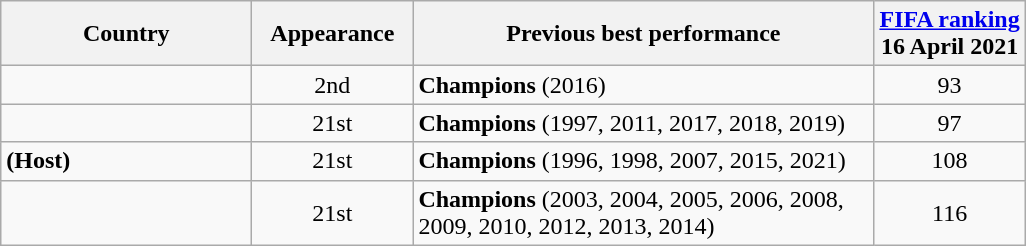<table class="wikitable sortable" style="text-align:left;">
<tr>
<th style="width:160px;">Country</th>
<th style="width:100px;">Appearance</th>
<th style="width:300px;">Previous best performance</th>
<th><a href='#'>FIFA ranking</a><br> 16 April 2021</th>
</tr>
<tr>
<td></td>
<td align=center>2nd</td>
<td><strong>Champions</strong> (2016)</td>
<td align=center>93</td>
</tr>
<tr>
<td></td>
<td align=center>21st</td>
<td><strong>Champions</strong> (1997, 2011, 2017, 2018, 2019)</td>
<td align=center>97</td>
</tr>
<tr>
<td> <strong>(Host)</strong></td>
<td align=center>21st</td>
<td><strong>Champions</strong> (1996, 1998, 2007, 2015, 2021)</td>
<td align="center">108</td>
</tr>
<tr>
<td></td>
<td align="center">21st</td>
<td><strong>Champions</strong> (2003, 2004, 2005, 2006, 2008, 2009, 2010, 2012, 2013, 2014)</td>
<td align="center">116</td>
</tr>
</table>
